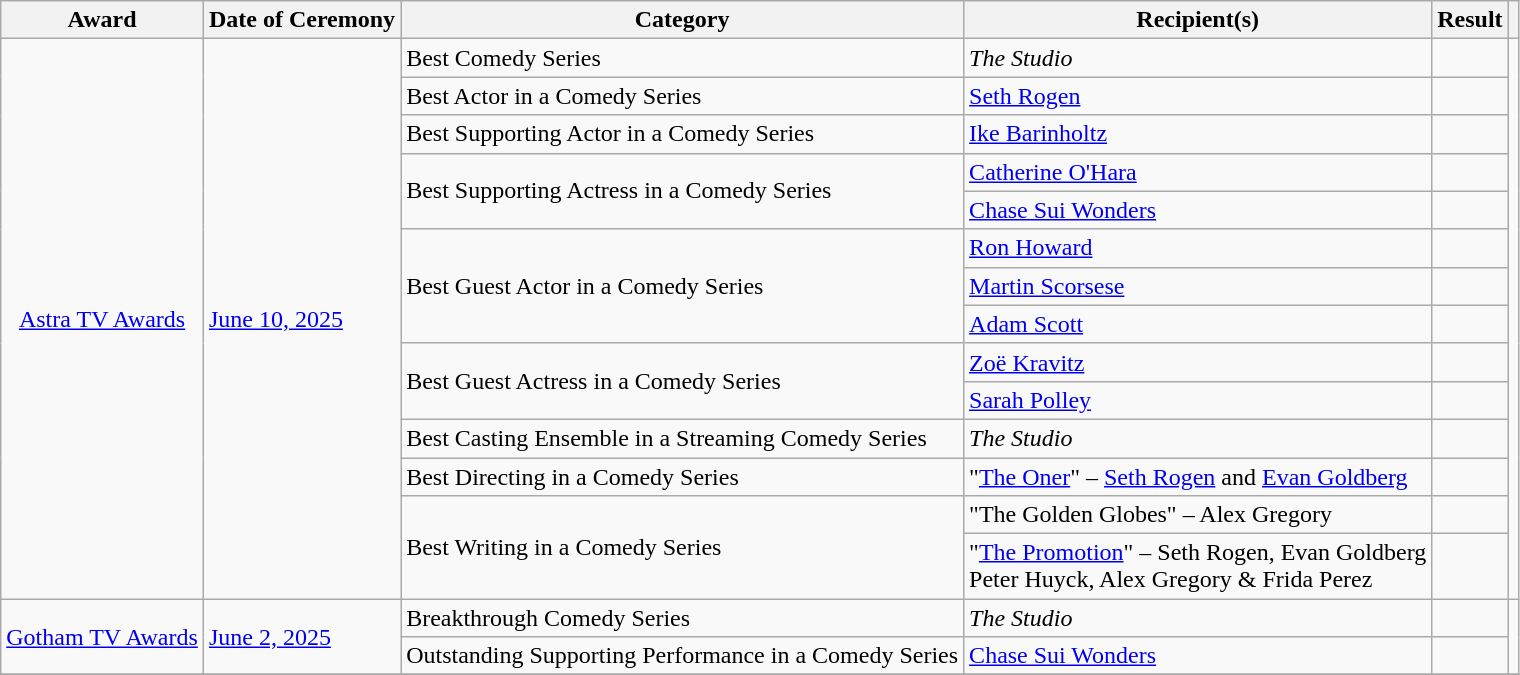<table class="wikitable sortable plainrowheaders">
<tr>
<th scope="col">Award</th>
<th scope="col">Date of Ceremony</th>
<th scope="col">Category</th>
<th scope="col">Recipient(s)</th>
<th scope="col">Result</th>
<th scope="col" class="unsortable"></th>
</tr>
<tr>
<td align="center" rowspan=14><a href='#'>Astra TV Awards</a></td>
<td rowspan=14><a href='#'>June 10, 2025</a></td>
<td>Best Comedy Series</td>
<td><em>The Studio</em></td>
<td></td>
<td rowspan=14></td>
</tr>
<tr>
<td>Best Actor in a Comedy Series</td>
<td><a href='#'>Seth Rogen</a></td>
<td></td>
</tr>
<tr>
<td>Best Supporting Actor in a Comedy Series</td>
<td><a href='#'>Ike Barinholtz</a></td>
<td></td>
</tr>
<tr>
<td rowspan=2>Best Supporting Actress in a Comedy Series</td>
<td><a href='#'>Catherine O'Hara</a></td>
<td></td>
</tr>
<tr>
<td><a href='#'>Chase Sui Wonders</a></td>
<td></td>
</tr>
<tr>
<td rowspan=3>Best Guest Actor in a Comedy Series</td>
<td><a href='#'>Ron Howard</a></td>
<td></td>
</tr>
<tr>
<td><a href='#'>Martin Scorsese</a></td>
<td></td>
</tr>
<tr>
<td><a href='#'>Adam Scott</a></td>
<td></td>
</tr>
<tr>
<td rowspan=2>Best Guest Actress in a Comedy Series</td>
<td><a href='#'>Zoë Kravitz</a></td>
<td></td>
</tr>
<tr>
<td><a href='#'>Sarah Polley</a></td>
<td></td>
</tr>
<tr>
<td>Best Casting Ensemble in a Streaming Comedy Series</td>
<td><em>The Studio</em></td>
<td></td>
</tr>
<tr>
<td>Best Directing in a Comedy Series</td>
<td>"<a href='#'>The Oner</a>" – <a href='#'>Seth Rogen</a> and <a href='#'>Evan Goldberg</a></td>
<td></td>
</tr>
<tr>
<td rowspan=2>Best Writing in a Comedy Series</td>
<td>"The Golden Globes" – Alex Gregory</td>
<td></td>
</tr>
<tr>
<td>"<a href='#'>The Promotion</a>" – Seth Rogen, Evan Goldberg <br> Peter Huyck, Alex Gregory & Frida Perez</td>
<td></td>
</tr>
<tr>
<td align="center" rowspan="2"><a href='#'>Gotham TV Awards</a></td>
<td rowspan="2"><a href='#'>June 2, 2025</a></td>
<td>Breakthrough Comedy Series</td>
<td><em>The Studio</em></td>
<td></td>
<td align="center" rowspan="2"></td>
</tr>
<tr>
<td>Outstanding Supporting Performance in a Comedy Series</td>
<td><a href='#'>Chase Sui Wonders</a></td>
<td></td>
</tr>
<tr>
</tr>
</table>
